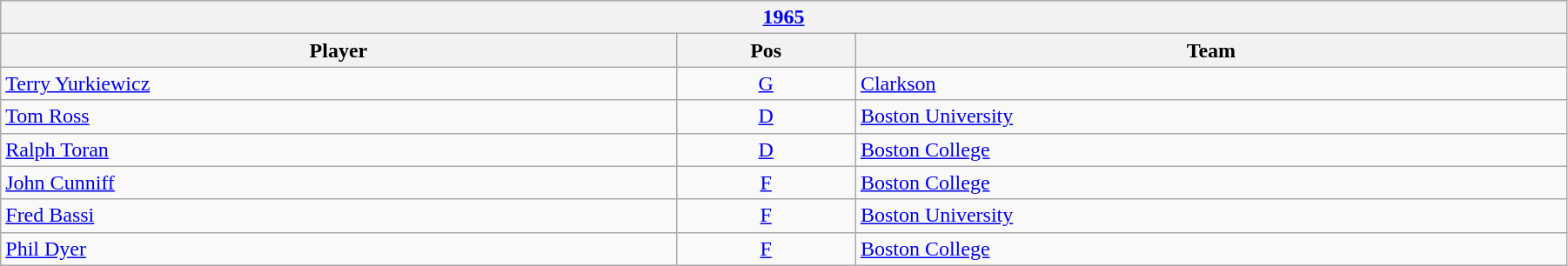<table class="wikitable" width=95%>
<tr>
<th colspan=3><a href='#'>1965</a></th>
</tr>
<tr>
<th>Player</th>
<th>Pos</th>
<th>Team</th>
</tr>
<tr>
<td><a href='#'>Terry Yurkiewicz</a></td>
<td align=center><a href='#'>G</a></td>
<td><a href='#'>Clarkson</a></td>
</tr>
<tr>
<td><a href='#'>Tom Ross</a></td>
<td align=center><a href='#'>D</a></td>
<td><a href='#'>Boston University</a></td>
</tr>
<tr>
<td><a href='#'>Ralph Toran</a></td>
<td align=center><a href='#'>D</a></td>
<td><a href='#'>Boston College</a></td>
</tr>
<tr>
<td><a href='#'>John Cunniff</a></td>
<td align=center><a href='#'>F</a></td>
<td><a href='#'>Boston College</a></td>
</tr>
<tr>
<td><a href='#'>Fred Bassi</a></td>
<td align=center><a href='#'>F</a></td>
<td><a href='#'>Boston University</a></td>
</tr>
<tr>
<td><a href='#'>Phil Dyer</a></td>
<td align=center><a href='#'>F</a></td>
<td><a href='#'>Boston College</a></td>
</tr>
</table>
